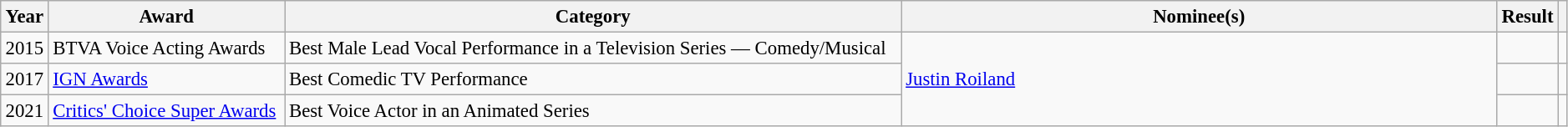<table class="wikitable sortable"  style="font-size:95%; width:99%;">
<tr>
<th>Year</th>
<th>Award</th>
<th>Category</th>
<th style="width:38%;">Nominee(s)</th>
<th>Result</th>
<th class=unsortable></th>
</tr>
<tr>
<td style="text-align:center;">2015</td>
<td>BTVA Voice Acting Awards</td>
<td>Best Male Lead Vocal Performance in a Television Series — Comedy/Musical</td>
<td rowspan="3"><a href='#'>Justin Roiland</a></td>
<td></td>
<td style="text-align:center;"></td>
</tr>
<tr>
<td style="text-align:center;">2017</td>
<td><a href='#'>IGN Awards</a></td>
<td>Best Comedic TV Performance</td>
<td></td>
<td style="text-align:center;"></td>
</tr>
<tr>
<td style="text-align:center;">2021</td>
<td><a href='#'>Critics' Choice Super Awards</a></td>
<td>Best Voice Actor in an Animated Series</td>
<td></td>
<td style="text-align:center;"></td>
</tr>
</table>
